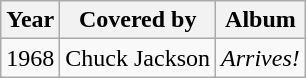<table class="wikitable">
<tr>
<th>Year</th>
<th>Covered by</th>
<th>Album</th>
</tr>
<tr>
<td>1968</td>
<td>Chuck Jackson</td>
<td><em>Arrives!</em></td>
</tr>
</table>
